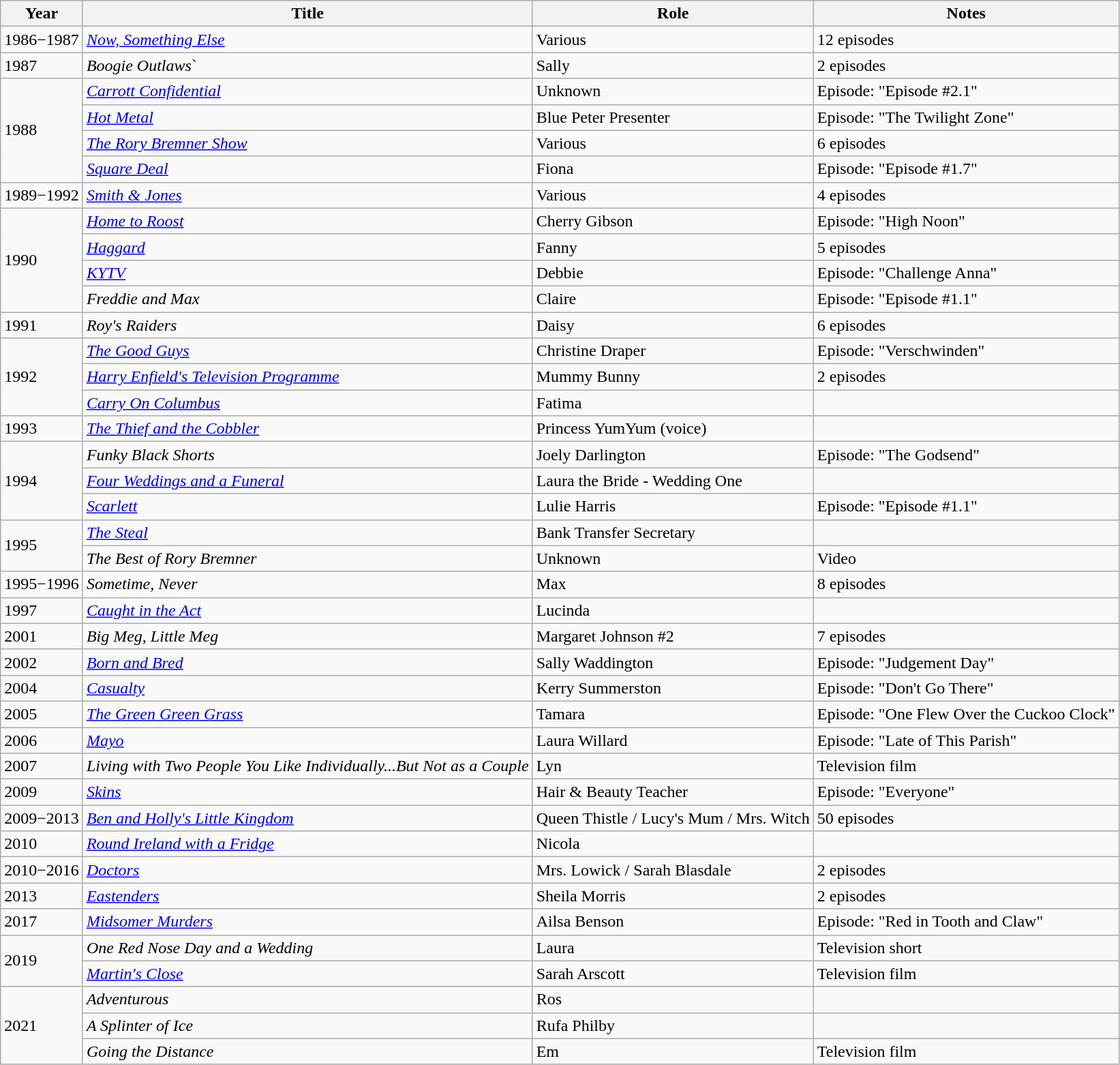<table class="wikitable">
<tr>
<th>Year</th>
<th>Title</th>
<th>Role</th>
<th>Notes</th>
</tr>
<tr>
<td>1986−1987</td>
<td><a href='#'><em>Now, Something Else</em></a></td>
<td>Various</td>
<td>12 episodes</td>
</tr>
<tr>
<td>1987</td>
<td><em>Boogie Outlaws</em>`</td>
<td>Sally</td>
<td>2 episodes</td>
</tr>
<tr>
<td rowspan="4">1988</td>
<td><a href='#'><em>Carrott Confidential</em></a></td>
<td>Unknown</td>
<td>Episode: "Episode #2.1"</td>
</tr>
<tr>
<td><em><a href='#'>Hot Metal</a></em></td>
<td>Blue Peter Presenter</td>
<td>Episode: "The Twilight Zone"</td>
</tr>
<tr>
<td><a href='#'><em>The Rory Bremner Show</em></a></td>
<td>Various</td>
<td>6 episodes</td>
</tr>
<tr>
<td><a href='#'><em>Square Deal</em></a></td>
<td>Fiona</td>
<td>Episode: "Episode #1.7"</td>
</tr>
<tr>
<td>1989−1992</td>
<td><a href='#'><em>Smith & Jones</em></a></td>
<td>Various</td>
<td>4 episodes</td>
</tr>
<tr>
<td rowspan="4">1990</td>
<td><em><a href='#'>Home to Roost</a></em></td>
<td>Cherry Gibson</td>
<td>Episode: "High Noon"</td>
</tr>
<tr>
<td><a href='#'><em>Haggard</em></a></td>
<td>Fanny</td>
<td>5 episodes</td>
</tr>
<tr>
<td><a href='#'><em>KYTV</em></a></td>
<td>Debbie</td>
<td>Episode: "Challenge Anna"</td>
</tr>
<tr>
<td><em>Freddie and Max</em></td>
<td>Claire</td>
<td>Episode: "Episode #1.1"</td>
</tr>
<tr>
<td>1991</td>
<td><em>Roy's Raiders</em></td>
<td>Daisy</td>
<td>6 episodes</td>
</tr>
<tr>
<td rowspan="3">1992</td>
<td><a href='#'><em>The Good Guys</em></a></td>
<td>Christine Draper</td>
<td>Episode: "Verschwinden"</td>
</tr>
<tr>
<td><a href='#'><em>Harry Enfield's Television Programme</em></a></td>
<td>Mummy Bunny</td>
<td>2 episodes</td>
</tr>
<tr>
<td><em><a href='#'>Carry On Columbus</a></em></td>
<td>Fatima</td>
<td></td>
</tr>
<tr>
<td>1993</td>
<td><em><a href='#'>The Thief and the Cobbler</a></em></td>
<td>Princess YumYum (voice)</td>
<td></td>
</tr>
<tr>
<td rowspan="3">1994</td>
<td><em>Funky Black Shorts</em></td>
<td>Joely Darlington</td>
<td>Episode: "The Godsend"</td>
</tr>
<tr>
<td><em><a href='#'>Four Weddings and a Funeral</a></em></td>
<td>Laura the Bride - Wedding One</td>
<td></td>
</tr>
<tr>
<td><a href='#'><em>Scarlett</em></a></td>
<td>Lulie Harris</td>
<td>Episode: "Episode #1.1"</td>
</tr>
<tr>
<td rowspan="2">1995</td>
<td><a href='#'><em>The Steal</em></a></td>
<td>Bank Transfer Secretary</td>
<td></td>
</tr>
<tr>
<td><em>The Best of Rory Bremner</em></td>
<td>Unknown</td>
<td>Video</td>
</tr>
<tr>
<td>1995−1996</td>
<td><em>Sometime, Never</em></td>
<td>Max</td>
<td>8 episodes</td>
</tr>
<tr>
<td>1997</td>
<td><a href='#'><em>Caught in the Act</em></a></td>
<td>Lucinda</td>
<td></td>
</tr>
<tr>
<td>2001</td>
<td><em>Big Meg, Little Meg</em></td>
<td>Margaret Johnson #2</td>
<td>7 episodes</td>
</tr>
<tr>
<td>2002</td>
<td><em><a href='#'>Born and Bred</a></em></td>
<td>Sally Waddington</td>
<td>Episode: "Judgement Day"</td>
</tr>
<tr>
<td>2004</td>
<td><a href='#'><em>Casualty</em></a></td>
<td>Kerry Summerston</td>
<td>Episode: "Don't Go There"</td>
</tr>
<tr>
<td>2005</td>
<td><em><a href='#'>The Green Green Grass</a></em></td>
<td>Tamara</td>
<td>Episode: "One Flew Over the Cuckoo Clock"</td>
</tr>
<tr>
<td>2006</td>
<td><a href='#'><em>Mayo</em></a></td>
<td>Laura Willard</td>
<td>Episode: "Late of This Parish"</td>
</tr>
<tr>
<td>2007</td>
<td><em>Living with Two People You Like Individually...But Not as a Couple</em></td>
<td>Lyn</td>
<td>Television film</td>
</tr>
<tr>
<td>2009</td>
<td><a href='#'><em>Skins</em></a></td>
<td>Hair & Beauty Teacher</td>
<td>Episode: "Everyone"</td>
</tr>
<tr>
<td>2009−2013</td>
<td><a href='#'><em>Ben and Holly's Little Kingdom</em></a></td>
<td>Queen Thistle / Lucy's Mum / Mrs. Witch</td>
<td>50 episodes</td>
</tr>
<tr>
<td>2010</td>
<td><em><a href='#'>Round Ireland with a Fridge</a></em></td>
<td>Nicola</td>
<td></td>
</tr>
<tr>
<td>2010−2016</td>
<td><a href='#'><em>Doctors</em></a></td>
<td>Mrs. Lowick / Sarah Blasdale</td>
<td>2 episodes</td>
</tr>
<tr>
<td>2013</td>
<td><a href='#'><em>Eastenders</em></a></td>
<td>Sheila Morris</td>
<td>2 episodes</td>
</tr>
<tr>
<td>2017</td>
<td><em><a href='#'>Midsomer Murders</a></em></td>
<td>Ailsa Benson</td>
<td>Episode: "Red in Tooth and Claw"</td>
</tr>
<tr>
<td rowspan="2">2019</td>
<td><em>One Red Nose Day and a Wedding</em></td>
<td>Laura</td>
<td>Television short</td>
</tr>
<tr>
<td><a href='#'><em>Martin's Close</em></a></td>
<td>Sarah Arscott</td>
<td>Television film</td>
</tr>
<tr>
<td rowspan="3">2021</td>
<td><em>Adventurous</em></td>
<td>Ros</td>
<td></td>
</tr>
<tr>
<td><em>A Splinter of Ice</em></td>
<td>Rufa Philby</td>
<td></td>
</tr>
<tr>
<td><em>Going the Distance</em></td>
<td>Em</td>
<td>Television film</td>
</tr>
</table>
